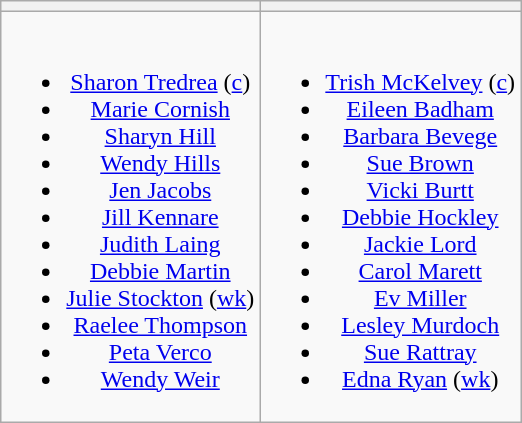<table class="wikitable" style="text-align:center">
<tr>
<th></th>
<th></th>
</tr>
<tr style="vertical-align:top">
<td><br><ul><li><a href='#'>Sharon Tredrea</a> (<a href='#'>c</a>)</li><li><a href='#'>Marie Cornish</a></li><li><a href='#'>Sharyn Hill</a></li><li><a href='#'>Wendy Hills</a></li><li><a href='#'>Jen Jacobs</a></li><li><a href='#'>Jill Kennare</a></li><li><a href='#'>Judith Laing</a></li><li><a href='#'>Debbie Martin</a></li><li><a href='#'>Julie Stockton</a> (<a href='#'>wk</a>)</li><li><a href='#'>Raelee Thompson</a></li><li><a href='#'>Peta Verco</a></li><li><a href='#'>Wendy Weir</a></li></ul></td>
<td><br><ul><li><a href='#'>Trish McKelvey</a> (<a href='#'>c</a>)</li><li><a href='#'>Eileen Badham</a></li><li><a href='#'>Barbara Bevege</a></li><li><a href='#'>Sue Brown</a></li><li><a href='#'>Vicki Burtt</a></li><li><a href='#'>Debbie Hockley</a></li><li><a href='#'>Jackie Lord</a></li><li><a href='#'>Carol Marett</a></li><li><a href='#'>Ev Miller</a></li><li><a href='#'>Lesley Murdoch</a></li><li><a href='#'>Sue Rattray</a></li><li><a href='#'>Edna Ryan</a> (<a href='#'>wk</a>)</li></ul></td>
</tr>
</table>
